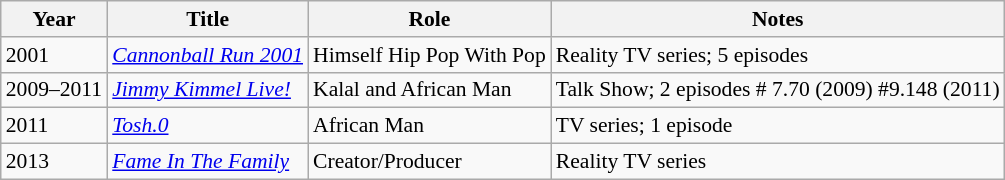<table class="wikitable" style="font-size:90%;">
<tr>
<th>Year</th>
<th>Title</th>
<th>Role</th>
<th>Notes</th>
</tr>
<tr>
<td>2001</td>
<td><em><a href='#'>Cannonball Run 2001</a></em></td>
<td>Himself Hip Pop With Pop</td>
<td>Reality TV series; 5 episodes</td>
</tr>
<tr>
<td>2009–2011</td>
<td><em><a href='#'>Jimmy Kimmel Live!</a></em></td>
<td>Kalal and African Man</td>
<td>Talk Show; 2 episodes # 7.70 (2009) #9.148 (2011)</td>
</tr>
<tr>
<td>2011</td>
<td><em><a href='#'>Tosh.0</a></em></td>
<td>African Man</td>
<td>TV series; 1 episode</td>
</tr>
<tr>
<td>2013</td>
<td><em><a href='#'>Fame In The Family</a></em></td>
<td>Creator/Producer</td>
<td>Reality TV series</td>
</tr>
</table>
